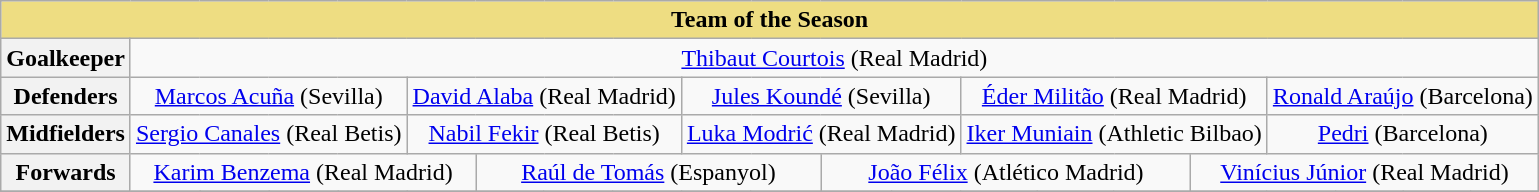<table class="wikitable" style="text-align:center">
<tr>
<th style="background-color: #eedd82"    colspan="21">Team of the Season</th>
</tr>
<tr>
<th>Goalkeeper</th>
<td colspan="20"> <a href='#'>Thibaut Courtois</a> (Real Madrid)</td>
</tr>
<tr>
<th>Defenders</th>
<td colspan="4"> <a href='#'>Marcos Acuña</a> (Sevilla)</td>
<td colspan="4"> <a href='#'>David Alaba</a> (Real Madrid)</td>
<td colspan="4"> <a href='#'>Jules Koundé</a> (Sevilla)</td>
<td colspan="4"> <a href='#'>Éder Militão</a> (Real Madrid)</td>
<td colspan="4"> <a href='#'>Ronald Araújo</a> (Barcelona)</td>
</tr>
<tr>
<th>Midfielders</th>
<td colspan="4"> <a href='#'>Sergio Canales</a> (Real Betis)</td>
<td colspan="4"> <a href='#'>Nabil Fekir</a> (Real Betis)</td>
<td colspan="4"> <a href='#'>Luka Modrić</a> (Real Madrid)</td>
<td colspan="4"> <a href='#'>Iker Muniain</a> (Athletic Bilbao)</td>
<td colspan="4"> <a href='#'>Pedri</a> (Barcelona)</td>
</tr>
<tr>
<th>Forwards</th>
<td colspan="5"> <a href='#'>Karim Benzema</a> (Real Madrid)</td>
<td colspan="5"> <a href='#'>Raúl de Tomás</a> (Espanyol)</td>
<td colspan="5"> <a href='#'>João Félix</a> (Atlético Madrid)</td>
<td colspan="5"> <a href='#'>Vinícius Júnior</a> (Real Madrid)</td>
</tr>
<tr style="visibility:collapse">
<td></td>
<td></td>
<td></td>
<td></td>
<td></td>
<td></td>
<td></td>
<td></td>
<td></td>
<td></td>
<td></td>
<td></td>
<td></td>
<td></td>
<td></td>
<td></td>
<td></td>
<td></td>
<td></td>
<td></td>
<td></td>
</tr>
</table>
